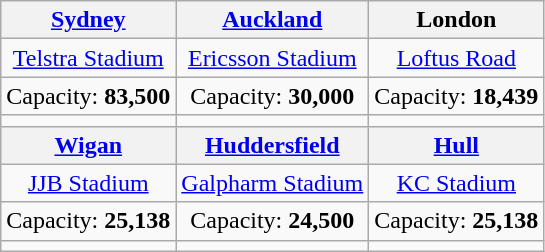<table class="wikitable" style="text-align:center">
<tr>
<th><a href='#'>Sydney</a></th>
<th><a href='#'>Auckland</a></th>
<th>London</th>
</tr>
<tr>
<td><a href='#'>Telstra Stadium</a></td>
<td><a href='#'>Ericsson Stadium</a></td>
<td><a href='#'>Loftus Road</a></td>
</tr>
<tr>
<td>Capacity: <strong>83,500</strong></td>
<td>Capacity: <strong>30,000</strong></td>
<td>Capacity: <strong>18,439</strong></td>
</tr>
<tr>
<td></td>
<td></td>
<td></td>
</tr>
<tr>
<th><a href='#'>Wigan</a></th>
<th><a href='#'>Huddersfield</a></th>
<th><a href='#'>Hull</a></th>
</tr>
<tr>
<td><a href='#'>JJB Stadium</a></td>
<td><a href='#'>Galpharm Stadium</a></td>
<td><a href='#'>KC Stadium</a></td>
</tr>
<tr>
<td>Capacity: <strong>25,138</strong></td>
<td>Capacity: <strong>24,500</strong></td>
<td>Capacity: <strong>25,138</strong></td>
</tr>
<tr>
<td></td>
<td></td>
<td></td>
</tr>
</table>
